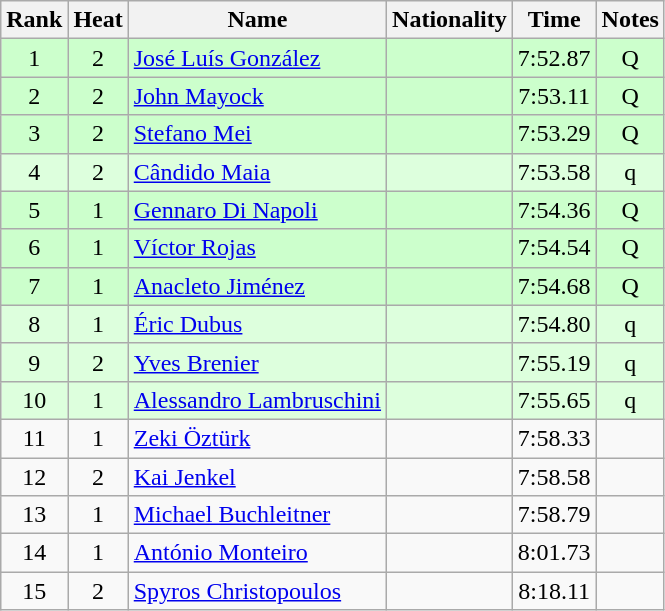<table class="wikitable sortable" style="text-align:center">
<tr>
<th>Rank</th>
<th>Heat</th>
<th>Name</th>
<th>Nationality</th>
<th>Time</th>
<th>Notes</th>
</tr>
<tr bgcolor=ccffcc>
<td>1</td>
<td>2</td>
<td align="left"><a href='#'>José Luís González</a></td>
<td align=left></td>
<td>7:52.87</td>
<td>Q</td>
</tr>
<tr bgcolor=ccffcc>
<td>2</td>
<td>2</td>
<td align="left"><a href='#'>John Mayock</a></td>
<td align=left></td>
<td>7:53.11</td>
<td>Q</td>
</tr>
<tr bgcolor=ccffcc>
<td>3</td>
<td>2</td>
<td align="left"><a href='#'>Stefano Mei</a></td>
<td align=left></td>
<td>7:53.29</td>
<td>Q</td>
</tr>
<tr bgcolor=ddffdd>
<td>4</td>
<td>2</td>
<td align="left"><a href='#'>Cândido Maia</a></td>
<td align=left></td>
<td>7:53.58</td>
<td>q</td>
</tr>
<tr bgcolor=ccffcc>
<td>5</td>
<td>1</td>
<td align="left"><a href='#'>Gennaro Di Napoli</a></td>
<td align=left></td>
<td>7:54.36</td>
<td>Q</td>
</tr>
<tr bgcolor=ccffcc>
<td>6</td>
<td>1</td>
<td align="left"><a href='#'>Víctor Rojas</a></td>
<td align=left></td>
<td>7:54.54</td>
<td>Q</td>
</tr>
<tr bgcolor=ccffcc>
<td>7</td>
<td>1</td>
<td align="left"><a href='#'>Anacleto Jiménez</a></td>
<td align=left></td>
<td>7:54.68</td>
<td>Q</td>
</tr>
<tr bgcolor=ddffdd>
<td>8</td>
<td>1</td>
<td align="left"><a href='#'>Éric Dubus</a></td>
<td align=left></td>
<td>7:54.80</td>
<td>q</td>
</tr>
<tr bgcolor=ddffdd>
<td>9</td>
<td>2</td>
<td align="left"><a href='#'>Yves Brenier</a></td>
<td align=left></td>
<td>7:55.19</td>
<td>q</td>
</tr>
<tr bgcolor=ddffdd>
<td>10</td>
<td>1</td>
<td align="left"><a href='#'>Alessandro Lambruschini</a></td>
<td align=left></td>
<td>7:55.65</td>
<td>q</td>
</tr>
<tr>
<td>11</td>
<td>1</td>
<td align="left"><a href='#'>Zeki Öztürk</a></td>
<td align=left></td>
<td>7:58.33</td>
<td></td>
</tr>
<tr>
<td>12</td>
<td>2</td>
<td align="left"><a href='#'>Kai Jenkel</a></td>
<td align=left></td>
<td>7:58.58</td>
<td></td>
</tr>
<tr>
<td>13</td>
<td>1</td>
<td align="left"><a href='#'>Michael Buchleitner</a></td>
<td align=left></td>
<td>7:58.79</td>
<td></td>
</tr>
<tr>
<td>14</td>
<td>1</td>
<td align="left"><a href='#'>António Monteiro</a></td>
<td align=left></td>
<td>8:01.73</td>
<td></td>
</tr>
<tr>
<td>15</td>
<td>2</td>
<td align="left"><a href='#'>Spyros Christopoulos</a></td>
<td align=left></td>
<td>8:18.11</td>
<td></td>
</tr>
</table>
